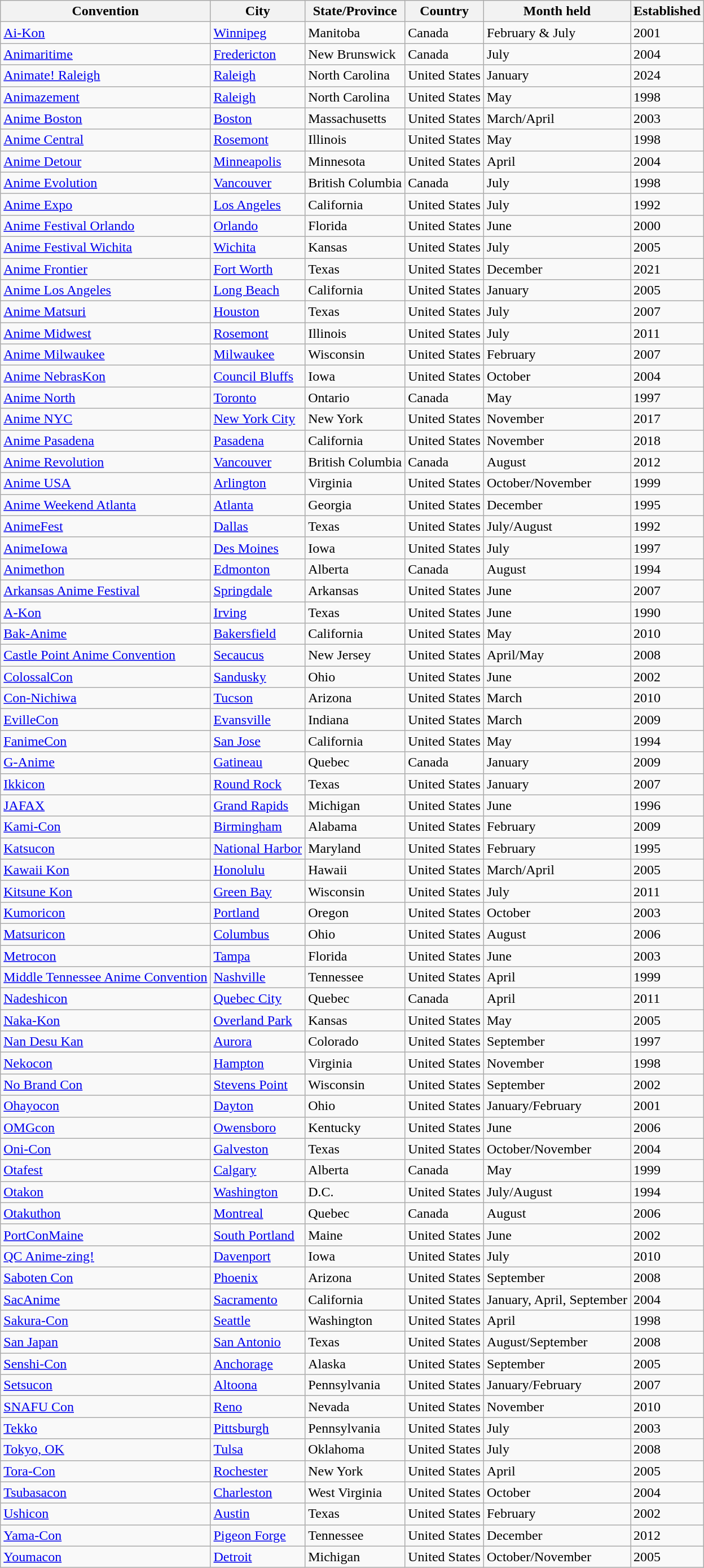<table class="wikitable sortable">
<tr>
<th>Convention</th>
<th>City</th>
<th>State/Province</th>
<th>Country</th>
<th>Month held</th>
<th>Established</th>
</tr>
<tr>
<td><a href='#'>Ai-Kon</a></td>
<td><a href='#'>Winnipeg</a></td>
<td>Manitoba</td>
<td>Canada</td>
<td>February & July</td>
<td>2001</td>
</tr>
<tr>
<td><a href='#'>Animaritime</a></td>
<td><a href='#'>Fredericton</a></td>
<td>New Brunswick</td>
<td>Canada</td>
<td>July</td>
<td>2004</td>
</tr>
<tr>
<td><a href='#'>Animate! Raleigh</a></td>
<td><a href='#'>Raleigh</a></td>
<td>North Carolina</td>
<td>United States</td>
<td>January</td>
<td>2024</td>
</tr>
<tr>
<td><a href='#'>Animazement</a></td>
<td><a href='#'>Raleigh</a></td>
<td>North Carolina</td>
<td>United States</td>
<td>May</td>
<td>1998</td>
</tr>
<tr>
<td><a href='#'>Anime Boston</a></td>
<td><a href='#'>Boston</a></td>
<td>Massachusetts</td>
<td>United States</td>
<td>March/April</td>
<td>2003</td>
</tr>
<tr>
<td><a href='#'>Anime Central</a></td>
<td><a href='#'>Rosemont</a></td>
<td>Illinois</td>
<td>United States</td>
<td>May</td>
<td>1998</td>
</tr>
<tr>
<td><a href='#'>Anime Detour</a></td>
<td><a href='#'>Minneapolis</a></td>
<td>Minnesota</td>
<td>United States</td>
<td>April</td>
<td>2004</td>
</tr>
<tr>
<td><a href='#'>Anime Evolution</a></td>
<td><a href='#'>Vancouver</a></td>
<td>British Columbia</td>
<td>Canada</td>
<td>July</td>
<td>1998</td>
</tr>
<tr>
<td><a href='#'>Anime Expo</a></td>
<td><a href='#'>Los Angeles</a></td>
<td>California</td>
<td>United States</td>
<td>July</td>
<td>1992</td>
</tr>
<tr>
<td><a href='#'>Anime Festival Orlando</a></td>
<td><a href='#'>Orlando</a></td>
<td>Florida</td>
<td>United States</td>
<td>June</td>
<td>2000</td>
</tr>
<tr>
<td><a href='#'>Anime Festival Wichita</a></td>
<td><a href='#'>Wichita</a></td>
<td>Kansas</td>
<td>United States</td>
<td>July</td>
<td>2005</td>
</tr>
<tr>
<td><a href='#'>Anime Frontier</a></td>
<td><a href='#'>Fort Worth</a></td>
<td>Texas</td>
<td>United States</td>
<td>December</td>
<td>2021</td>
</tr>
<tr>
<td><a href='#'>Anime Los Angeles</a></td>
<td><a href='#'>Long Beach</a></td>
<td>California</td>
<td>United States</td>
<td>January</td>
<td>2005</td>
</tr>
<tr>
<td><a href='#'>Anime Matsuri</a></td>
<td><a href='#'>Houston</a></td>
<td>Texas</td>
<td>United States</td>
<td>July</td>
<td>2007</td>
</tr>
<tr>
<td><a href='#'>Anime Midwest</a></td>
<td><a href='#'>Rosemont</a></td>
<td>Illinois</td>
<td>United States</td>
<td>July</td>
<td>2011</td>
</tr>
<tr>
<td><a href='#'>Anime Milwaukee</a></td>
<td><a href='#'>Milwaukee</a></td>
<td>Wisconsin</td>
<td>United States</td>
<td>February</td>
<td>2007</td>
</tr>
<tr>
<td><a href='#'>Anime NebrasKon</a></td>
<td><a href='#'>Council Bluffs</a></td>
<td>Iowa</td>
<td>United States</td>
<td>October</td>
<td>2004</td>
</tr>
<tr>
<td><a href='#'>Anime North</a></td>
<td><a href='#'>Toronto</a></td>
<td>Ontario</td>
<td>Canada</td>
<td>May</td>
<td>1997</td>
</tr>
<tr>
<td><a href='#'>Anime NYC</a></td>
<td><a href='#'>New York City</a></td>
<td>New York</td>
<td>United States</td>
<td>November</td>
<td>2017</td>
</tr>
<tr>
<td><a href='#'>Anime Pasadena</a></td>
<td><a href='#'>Pasadena</a></td>
<td>California</td>
<td>United States</td>
<td>November</td>
<td>2018</td>
</tr>
<tr>
<td><a href='#'>Anime Revolution</a></td>
<td><a href='#'>Vancouver</a></td>
<td>British Columbia</td>
<td>Canada</td>
<td>August</td>
<td>2012</td>
</tr>
<tr>
<td><a href='#'>Anime USA</a></td>
<td><a href='#'>Arlington</a></td>
<td>Virginia</td>
<td>United States</td>
<td>October/November</td>
<td>1999</td>
</tr>
<tr>
<td><a href='#'>Anime Weekend Atlanta</a></td>
<td><a href='#'>Atlanta</a></td>
<td>Georgia</td>
<td>United States</td>
<td>December</td>
<td>1995</td>
</tr>
<tr>
<td><a href='#'>AnimeFest</a></td>
<td><a href='#'>Dallas</a></td>
<td>Texas</td>
<td>United States</td>
<td>July/August</td>
<td>1992</td>
</tr>
<tr>
<td><a href='#'>AnimeIowa</a></td>
<td><a href='#'>Des Moines</a></td>
<td>Iowa</td>
<td>United States</td>
<td>July</td>
<td>1997</td>
</tr>
<tr>
<td><a href='#'>Animethon</a></td>
<td><a href='#'>Edmonton</a></td>
<td>Alberta</td>
<td>Canada</td>
<td>August</td>
<td>1994</td>
</tr>
<tr>
<td><a href='#'>Arkansas Anime Festival</a></td>
<td><a href='#'>Springdale</a></td>
<td>Arkansas</td>
<td>United States</td>
<td>June</td>
<td>2007</td>
</tr>
<tr>
<td><a href='#'>A-Kon</a></td>
<td><a href='#'>Irving</a></td>
<td>Texas</td>
<td>United States</td>
<td>June</td>
<td>1990</td>
</tr>
<tr>
<td><a href='#'>Bak-Anime</a></td>
<td><a href='#'>Bakersfield</a></td>
<td>California</td>
<td>United States</td>
<td>May</td>
<td>2010</td>
</tr>
<tr>
<td><a href='#'>Castle Point Anime Convention</a></td>
<td><a href='#'>Secaucus</a></td>
<td>New Jersey</td>
<td>United States</td>
<td>April/May</td>
<td>2008</td>
</tr>
<tr>
<td><a href='#'>ColossalCon</a></td>
<td><a href='#'>Sandusky</a></td>
<td>Ohio</td>
<td>United States</td>
<td>June</td>
<td>2002</td>
</tr>
<tr>
<td><a href='#'>Con-Nichiwa</a></td>
<td><a href='#'>Tucson</a></td>
<td>Arizona</td>
<td>United States</td>
<td>March</td>
<td>2010</td>
</tr>
<tr>
<td><a href='#'>EvilleCon</a></td>
<td><a href='#'>Evansville</a></td>
<td>Indiana</td>
<td>United States</td>
<td>March</td>
<td>2009</td>
</tr>
<tr>
<td><a href='#'>FanimeCon</a></td>
<td><a href='#'>San Jose</a></td>
<td>California</td>
<td>United States</td>
<td>May</td>
<td>1994</td>
</tr>
<tr>
<td><a href='#'>G-Anime</a></td>
<td><a href='#'>Gatineau</a></td>
<td>Quebec</td>
<td>Canada</td>
<td>January</td>
<td>2009</td>
</tr>
<tr>
<td><a href='#'>Ikkicon</a></td>
<td><a href='#'>Round Rock</a></td>
<td>Texas</td>
<td>United States</td>
<td>January</td>
<td>2007</td>
</tr>
<tr>
<td><a href='#'>JAFAX</a></td>
<td><a href='#'>Grand Rapids</a></td>
<td>Michigan</td>
<td>United States</td>
<td>June</td>
<td>1996</td>
</tr>
<tr>
<td><a href='#'>Kami-Con</a></td>
<td><a href='#'>Birmingham</a></td>
<td>Alabama</td>
<td>United States</td>
<td>February</td>
<td>2009</td>
</tr>
<tr>
<td><a href='#'>Katsucon</a></td>
<td><a href='#'>National Harbor</a></td>
<td>Maryland</td>
<td>United States</td>
<td>February</td>
<td>1995</td>
</tr>
<tr>
<td><a href='#'>Kawaii Kon</a></td>
<td><a href='#'>Honolulu</a></td>
<td>Hawaii</td>
<td>United States</td>
<td>March/April</td>
<td>2005</td>
</tr>
<tr>
<td><a href='#'>Kitsune Kon</a></td>
<td><a href='#'>Green Bay</a></td>
<td>Wisconsin</td>
<td>United States</td>
<td>July</td>
<td>2011</td>
</tr>
<tr>
<td><a href='#'>Kumoricon</a></td>
<td><a href='#'>Portland</a></td>
<td>Oregon</td>
<td>United States</td>
<td>October</td>
<td>2003</td>
</tr>
<tr>
<td><a href='#'>Matsuricon</a></td>
<td><a href='#'>Columbus</a></td>
<td>Ohio</td>
<td>United States</td>
<td>August</td>
<td>2006</td>
</tr>
<tr>
<td><a href='#'>Metrocon</a></td>
<td><a href='#'>Tampa</a></td>
<td>Florida</td>
<td>United States</td>
<td>June</td>
<td>2003</td>
</tr>
<tr>
<td><a href='#'>Middle Tennessee Anime Convention</a></td>
<td><a href='#'>Nashville</a></td>
<td>Tennessee</td>
<td>United States</td>
<td>April</td>
<td>1999</td>
</tr>
<tr>
<td><a href='#'>Nadeshicon</a></td>
<td><a href='#'>Quebec City</a></td>
<td>Quebec</td>
<td>Canada</td>
<td>April</td>
<td>2011</td>
</tr>
<tr>
<td><a href='#'>Naka-Kon</a></td>
<td><a href='#'>Overland Park</a></td>
<td>Kansas</td>
<td>United States</td>
<td>May</td>
<td>2005</td>
</tr>
<tr>
<td><a href='#'>Nan Desu Kan</a></td>
<td><a href='#'>Aurora</a></td>
<td>Colorado</td>
<td>United States</td>
<td>September</td>
<td>1997</td>
</tr>
<tr>
<td><a href='#'>Nekocon</a></td>
<td><a href='#'>Hampton</a></td>
<td>Virginia</td>
<td>United States</td>
<td>November</td>
<td>1998</td>
</tr>
<tr>
<td><a href='#'>No Brand Con</a></td>
<td><a href='#'>Stevens Point</a></td>
<td>Wisconsin</td>
<td>United States</td>
<td>September</td>
<td>2002</td>
</tr>
<tr>
<td><a href='#'>Ohayocon</a></td>
<td><a href='#'>Dayton</a></td>
<td>Ohio</td>
<td>United States</td>
<td>January/February</td>
<td>2001</td>
</tr>
<tr>
<td><a href='#'>OMGcon</a></td>
<td><a href='#'>Owensboro</a></td>
<td>Kentucky</td>
<td>United States</td>
<td>June</td>
<td>2006</td>
</tr>
<tr>
<td><a href='#'>Oni-Con</a></td>
<td><a href='#'>Galveston</a></td>
<td>Texas</td>
<td>United States</td>
<td>October/November</td>
<td>2004</td>
</tr>
<tr>
<td><a href='#'>Otafest</a></td>
<td><a href='#'>Calgary</a></td>
<td>Alberta</td>
<td>Canada</td>
<td>May</td>
<td>1999</td>
</tr>
<tr>
<td><a href='#'>Otakon</a></td>
<td><a href='#'>Washington</a></td>
<td>D.C.</td>
<td>United States</td>
<td>July/August</td>
<td>1994</td>
</tr>
<tr>
<td><a href='#'>Otakuthon</a></td>
<td><a href='#'>Montreal</a></td>
<td>Quebec</td>
<td>Canada</td>
<td>August</td>
<td>2006</td>
</tr>
<tr>
<td><a href='#'>PortConMaine</a></td>
<td><a href='#'>South Portland</a></td>
<td>Maine</td>
<td>United States</td>
<td>June</td>
<td>2002</td>
</tr>
<tr>
<td><a href='#'>QC Anime-zing!</a></td>
<td><a href='#'>Davenport</a></td>
<td>Iowa</td>
<td>United States</td>
<td>July</td>
<td>2010</td>
</tr>
<tr>
<td><a href='#'>Saboten Con</a></td>
<td><a href='#'>Phoenix</a></td>
<td>Arizona</td>
<td>United States</td>
<td>September</td>
<td>2008</td>
</tr>
<tr>
<td><a href='#'>SacAnime</a></td>
<td><a href='#'>Sacramento</a></td>
<td>California</td>
<td>United States</td>
<td>January, April, September</td>
<td>2004</td>
</tr>
<tr>
<td><a href='#'>Sakura-Con</a></td>
<td><a href='#'>Seattle</a></td>
<td>Washington</td>
<td>United States</td>
<td>April</td>
<td>1998</td>
</tr>
<tr>
<td><a href='#'>San Japan</a></td>
<td><a href='#'>San Antonio</a></td>
<td>Texas</td>
<td>United States</td>
<td>August/September</td>
<td>2008</td>
</tr>
<tr>
<td><a href='#'>Senshi-Con</a></td>
<td><a href='#'>Anchorage</a></td>
<td>Alaska</td>
<td>United States</td>
<td>September</td>
<td>2005</td>
</tr>
<tr>
<td><a href='#'>Setsucon</a></td>
<td><a href='#'>Altoona</a></td>
<td>Pennsylvania</td>
<td>United States</td>
<td>January/February</td>
<td>2007</td>
</tr>
<tr>
<td><a href='#'>SNAFU Con</a></td>
<td><a href='#'>Reno</a></td>
<td>Nevada</td>
<td>United States</td>
<td>November</td>
<td>2010</td>
</tr>
<tr>
<td><a href='#'>Tekko</a></td>
<td><a href='#'>Pittsburgh</a></td>
<td>Pennsylvania</td>
<td>United States</td>
<td>July</td>
<td>2003</td>
</tr>
<tr>
<td><a href='#'>Tokyo, OK</a></td>
<td><a href='#'>Tulsa</a></td>
<td>Oklahoma</td>
<td>United States</td>
<td>July</td>
<td>2008</td>
</tr>
<tr>
<td><a href='#'>Tora-Con</a></td>
<td><a href='#'>Rochester</a></td>
<td>New York</td>
<td>United States</td>
<td>April</td>
<td>2005</td>
</tr>
<tr>
<td><a href='#'>Tsubasacon</a></td>
<td><a href='#'>Charleston</a></td>
<td>West Virginia</td>
<td>United States</td>
<td>October</td>
<td>2004</td>
</tr>
<tr>
<td><a href='#'>Ushicon</a></td>
<td><a href='#'>Austin</a></td>
<td>Texas</td>
<td>United States</td>
<td>February</td>
<td>2002</td>
</tr>
<tr>
<td><a href='#'>Yama-Con</a></td>
<td><a href='#'>Pigeon Forge</a></td>
<td>Tennessee</td>
<td>United States</td>
<td>December</td>
<td>2012</td>
</tr>
<tr>
<td><a href='#'>Youmacon</a></td>
<td><a href='#'>Detroit</a></td>
<td>Michigan</td>
<td>United States</td>
<td>October/November</td>
<td>2005</td>
</tr>
</table>
